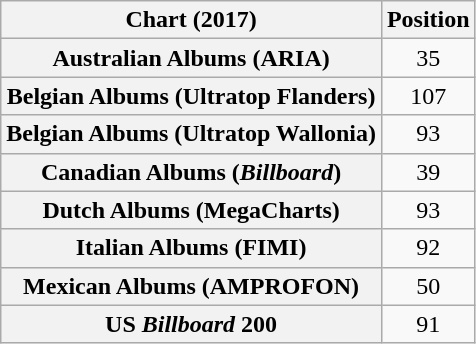<table class="wikitable sortable plainrowheaders" style="text-align:center">
<tr>
<th scope="col">Chart (2017)</th>
<th scope="col">Position</th>
</tr>
<tr>
<th scope="row">Australian Albums (ARIA)</th>
<td>35</td>
</tr>
<tr>
<th scope="row">Belgian Albums (Ultratop Flanders)</th>
<td>107</td>
</tr>
<tr>
<th scope="row">Belgian Albums (Ultratop Wallonia)</th>
<td>93</td>
</tr>
<tr>
<th scope="row">Canadian Albums (<em>Billboard</em>)</th>
<td>39</td>
</tr>
<tr>
<th scope="row">Dutch Albums (MegaCharts)</th>
<td>93</td>
</tr>
<tr>
<th scope="row">Italian Albums (FIMI)</th>
<td>92</td>
</tr>
<tr>
<th scope="row">Mexican Albums (AMPROFON)</th>
<td>50</td>
</tr>
<tr>
<th scope="row">US <em>Billboard</em> 200</th>
<td>91</td>
</tr>
</table>
